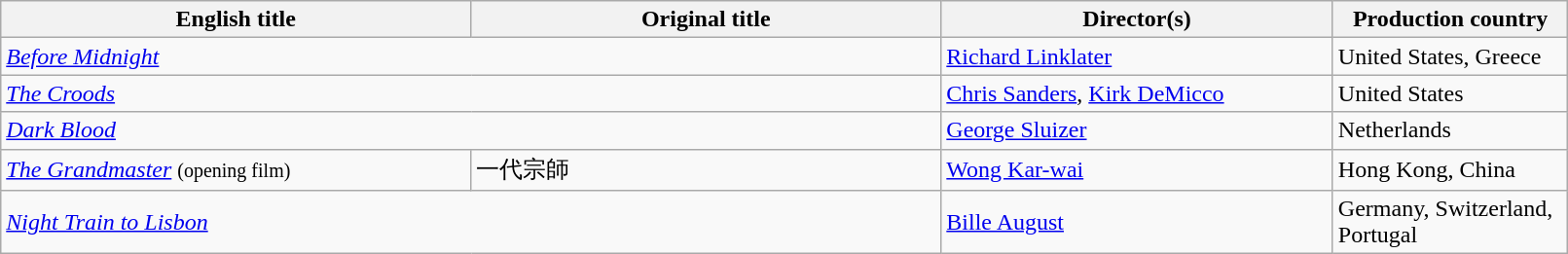<table class="wikitable" width="85%" cellpadding="5">
<tr>
<th scope="col" width="30%">English title</th>
<th scope="col" width="30%">Original title</th>
<th scope="col" width="25%">Director(s)</th>
<th scope="col" width="15%">Production country</th>
</tr>
<tr>
<td colspan="2"><em><a href='#'>Before Midnight</a></em></td>
<td><a href='#'>Richard Linklater</a></td>
<td>United States, Greece</td>
</tr>
<tr>
<td colspan="2"><em><a href='#'>The Croods</a></em></td>
<td><a href='#'>Chris Sanders</a>, <a href='#'>Kirk DeMicco</a></td>
<td>United States</td>
</tr>
<tr>
<td colspan="2"><em><a href='#'>Dark Blood</a></em></td>
<td><a href='#'>George Sluizer</a></td>
<td>Netherlands</td>
</tr>
<tr>
<td><em><a href='#'>The Grandmaster</a></em> <small>(opening film)</small></td>
<td>一代宗師</td>
<td><a href='#'>Wong Kar-wai</a></td>
<td>Hong Kong, China</td>
</tr>
<tr>
<td colspan="2"><em><a href='#'>Night Train to Lisbon</a></em></td>
<td><a href='#'>Bille August</a></td>
<td>Germany, Switzerland, Portugal</td>
</tr>
</table>
